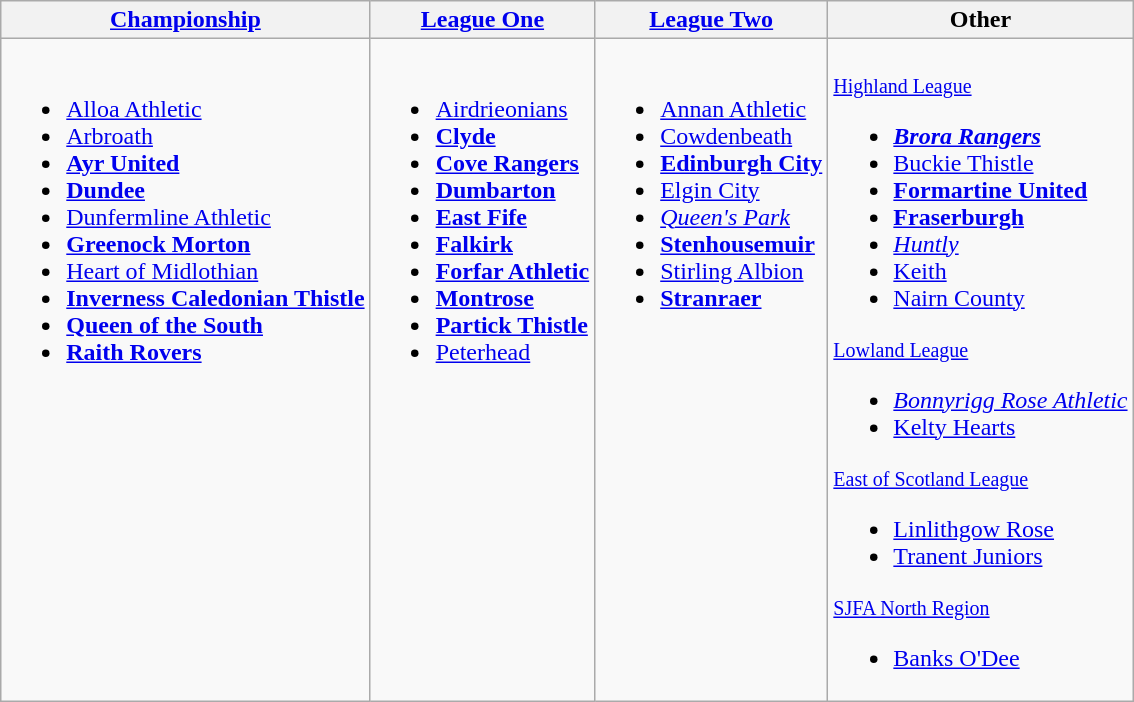<table class="wikitable" style="text-align:left">
<tr>
<th><a href='#'>Championship</a></th>
<th><a href='#'>League One</a></th>
<th><a href='#'>League Two</a></th>
<th>Other</th>
</tr>
<tr>
<td valign=top><br><ul><li><a href='#'>Alloa Athletic</a></li><li><a href='#'>Arbroath</a></li><li><strong><a href='#'>Ayr United</a></strong></li><li><strong><a href='#'>Dundee</a></strong></li><li><a href='#'>Dunfermline Athletic</a></li><li><strong><a href='#'>Greenock Morton</a></strong></li><li><a href='#'>Heart of Midlothian</a></li><li><strong><a href='#'>Inverness Caledonian Thistle</a></strong></li><li><strong><a href='#'>Queen of the South</a></strong></li><li><strong><a href='#'>Raith Rovers</a></strong></li></ul></td>
<td valign=top><br><ul><li><a href='#'>Airdrieonians</a></li><li><strong><a href='#'>Clyde</a></strong></li><li><strong><a href='#'>Cove Rangers</a></strong></li><li><strong><a href='#'>Dumbarton</a></strong></li><li><strong><a href='#'>East Fife</a></strong></li><li><strong><a href='#'>Falkirk</a></strong></li><li><strong><a href='#'>Forfar Athletic</a></strong></li><li><strong><a href='#'>Montrose</a></strong></li><li><strong><a href='#'>Partick Thistle</a></strong></li><li><a href='#'>Peterhead</a></li></ul></td>
<td valign=top><br><ul><li><a href='#'>Annan Athletic</a></li><li><a href='#'>Cowdenbeath</a></li><li><strong><a href='#'>Edinburgh City</a></strong></li><li><a href='#'>Elgin City</a></li><li><em><a href='#'>Queen's Park</a></em></li><li><strong><a href='#'>Stenhousemuir</a></strong></li><li><a href='#'>Stirling Albion</a></li><li><strong><a href='#'>Stranraer</a></strong></li></ul></td>
<td valign=top><br><small><a href='#'>Highland League</a></small><ul><li><strong><em><a href='#'>Brora Rangers</a></em></strong></li><li><a href='#'>Buckie Thistle</a></li><li><strong><a href='#'>Formartine United</a></strong></li><li><strong><a href='#'>Fraserburgh</a></strong></li><li><em><a href='#'>Huntly</a></em></li><li><a href='#'>Keith</a></li><li><a href='#'>Nairn County</a></li></ul><small><a href='#'>Lowland League</a></small><ul><li><em><a href='#'>Bonnyrigg Rose Athletic</a></em></li><li><a href='#'>Kelty Hearts</a></li></ul><small><a href='#'>East of Scotland League</a></small><ul><li><a href='#'>Linlithgow Rose</a></li><li><a href='#'>Tranent Juniors</a></li></ul><small><a href='#'>SJFA North Region</a></small><ul><li><a href='#'>Banks O'Dee</a></li></ul></td>
</tr>
</table>
